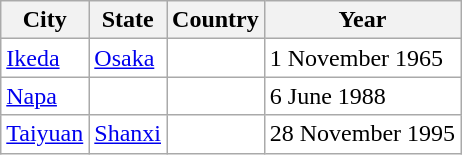<table class="wikitable" style="background:white;">
<tr>
<th>City</th>
<th>State</th>
<th>Country</th>
<th>Year</th>
</tr>
<tr>
<td><a href='#'>Ikeda</a></td>
<td> <a href='#'>Osaka</a></td>
<td></td>
<td>1 November 1965</td>
</tr>
<tr>
<td><a href='#'>Napa</a></td>
<td></td>
<td></td>
<td>6 June 1988</td>
</tr>
<tr>
<td><a href='#'>Taiyuan</a></td>
<td> <a href='#'>Shanxi</a></td>
<td></td>
<td>28 November 1995</td>
</tr>
</table>
